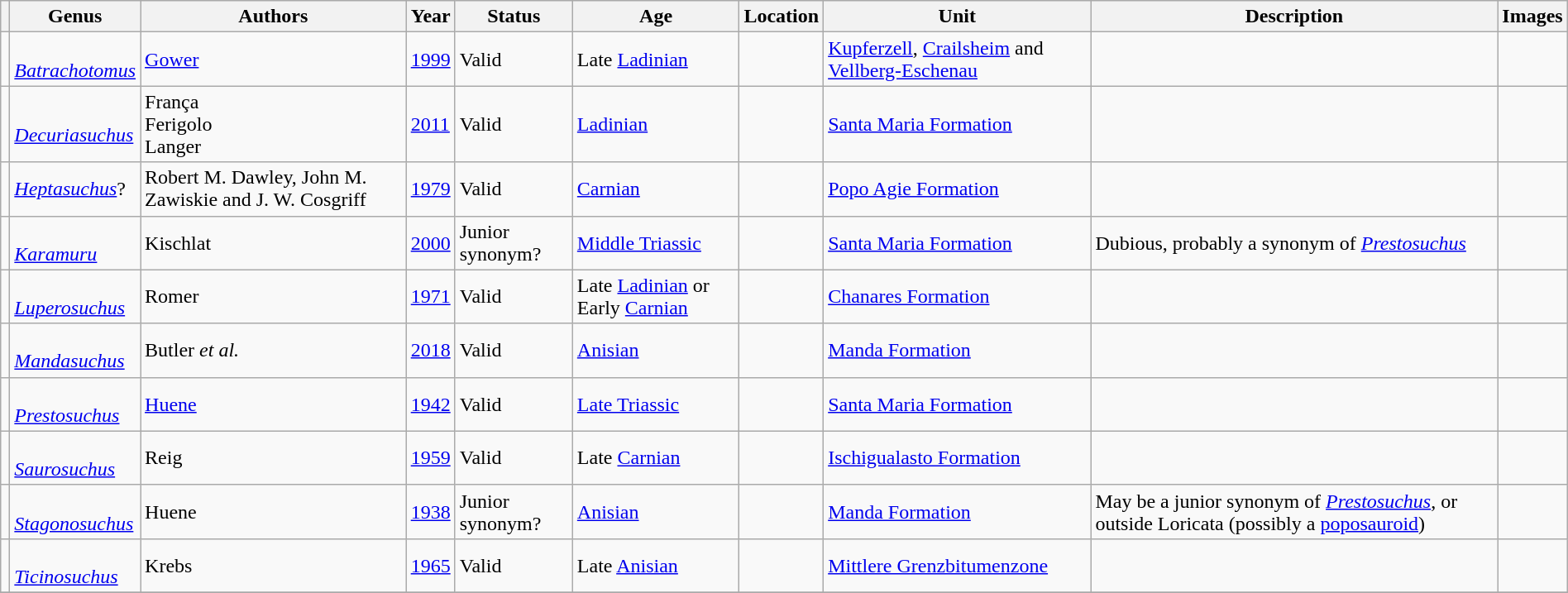<table class="wikitable sortable" align="center" width="100%">
<tr>
<th></th>
<th>Genus</th>
<th>Authors</th>
<th>Year</th>
<th>Status</th>
<th>Age</th>
<th>Location</th>
<th>Unit</th>
<th class="unsortable">Description</th>
<th class="unsortable">Images</th>
</tr>
<tr>
<td></td>
<td><br><em><a href='#'>Batrachotomus</a></em></td>
<td><a href='#'>Gower</a></td>
<td><a href='#'>1999</a></td>
<td>Valid</td>
<td>Late <a href='#'>Ladinian</a></td>
<td></td>
<td><a href='#'>Kupferzell</a>, <a href='#'>Crailsheim</a> and <a href='#'>Vellberg-Eschenau</a></td>
<td></td>
<td></td>
</tr>
<tr>
<td></td>
<td><br><em><a href='#'>Decuriasuchus</a></em></td>
<td>França <br>Ferigolo <br>Langer</td>
<td><a href='#'>2011</a></td>
<td>Valid</td>
<td><a href='#'>Ladinian</a></td>
<td></td>
<td><a href='#'>Santa Maria Formation</a></td>
<td></td>
<td></td>
</tr>
<tr>
<td></td>
<td><em><a href='#'>Heptasuchus</a></em>?</td>
<td>Robert M. Dawley, John M. Zawiskie and J. W. Cosgriff</td>
<td><a href='#'>1979</a></td>
<td>Valid</td>
<td><a href='#'>Carnian</a></td>
<td></td>
<td><a href='#'>Popo Agie Formation</a></td>
<td></td>
<td></td>
</tr>
<tr>
<td></td>
<td><br><em><a href='#'>Karamuru</a></em></td>
<td>Kischlat</td>
<td><a href='#'>2000</a></td>
<td>Junior synonym?</td>
<td><a href='#'>Middle Triassic</a></td>
<td></td>
<td><a href='#'>Santa Maria Formation</a></td>
<td>Dubious, probably a synonym of <em><a href='#'>Prestosuchus</a></em></td>
<td></td>
</tr>
<tr>
<td></td>
<td><br><em><a href='#'>Luperosuchus</a></em></td>
<td>Romer</td>
<td><a href='#'>1971</a></td>
<td>Valid</td>
<td>Late <a href='#'>Ladinian</a> or Early <a href='#'>Carnian</a></td>
<td></td>
<td><a href='#'>Chanares Formation</a></td>
<td></td>
<td></td>
</tr>
<tr>
<td></td>
<td><br><em><a href='#'>Mandasuchus</a></em></td>
<td>Butler <em>et al.</em></td>
<td><a href='#'>2018</a></td>
<td>Valid</td>
<td><a href='#'>Anisian</a></td>
<td></td>
<td><a href='#'>Manda Formation</a></td>
<td></td>
<td></td>
</tr>
<tr>
<td></td>
<td><br><em><a href='#'>Prestosuchus</a></em></td>
<td><a href='#'>Huene</a></td>
<td><a href='#'>1942</a></td>
<td>Valid</td>
<td><a href='#'>Late Triassic</a></td>
<td></td>
<td><a href='#'>Santa Maria Formation</a></td>
<td></td>
<td></td>
</tr>
<tr>
<td></td>
<td><br><em><a href='#'>Saurosuchus</a></em></td>
<td>Reig</td>
<td><a href='#'>1959</a></td>
<td>Valid</td>
<td>Late <a href='#'>Carnian</a></td>
<td></td>
<td><a href='#'>Ischigualasto Formation</a></td>
<td></td>
<td></td>
</tr>
<tr>
<td></td>
<td><br><em><a href='#'>Stagonosuchus</a></em></td>
<td>Huene</td>
<td><a href='#'>1938</a></td>
<td>Junior synonym?</td>
<td><a href='#'>Anisian</a></td>
<td></td>
<td><a href='#'>Manda Formation</a></td>
<td>May be a junior synonym of <em><a href='#'>Prestosuchus</a></em>, or outside Loricata (possibly a <a href='#'>poposauroid</a>)</td>
<td></td>
</tr>
<tr>
<td></td>
<td><br><em><a href='#'>Ticinosuchus</a></em></td>
<td>Krebs</td>
<td><a href='#'>1965</a></td>
<td>Valid</td>
<td>Late <a href='#'>Anisian</a></td>
<td></td>
<td><a href='#'>Mittlere Grenzbitumenzone</a></td>
<td></td>
<td></td>
</tr>
<tr>
</tr>
</table>
